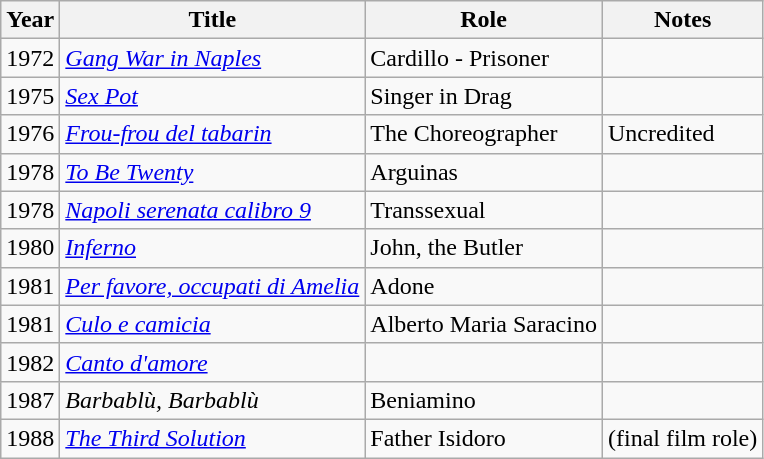<table class="wikitable">
<tr>
<th>Year</th>
<th>Title</th>
<th>Role</th>
<th>Notes</th>
</tr>
<tr>
<td>1972</td>
<td><em><a href='#'>Gang War in Naples</a></em></td>
<td>Cardillo - Prisoner</td>
<td></td>
</tr>
<tr>
<td>1975</td>
<td><em><a href='#'>Sex Pot</a></em></td>
<td>Singer in Drag</td>
<td></td>
</tr>
<tr>
<td>1976</td>
<td><em><a href='#'>Frou-frou del tabarin</a></em></td>
<td>The Choreographer</td>
<td>Uncredited</td>
</tr>
<tr>
<td>1978</td>
<td><em><a href='#'>To Be Twenty</a></em></td>
<td>Arguinas</td>
<td></td>
</tr>
<tr>
<td>1978</td>
<td><em><a href='#'>Napoli serenata calibro 9</a></em></td>
<td>Transsexual</td>
<td></td>
</tr>
<tr>
<td>1980</td>
<td><em><a href='#'>Inferno</a></em></td>
<td>John, the Butler</td>
<td></td>
</tr>
<tr>
<td>1981</td>
<td><em><a href='#'>Per favore, occupati di Amelia</a></em></td>
<td>Adone</td>
<td></td>
</tr>
<tr>
<td>1981</td>
<td><em><a href='#'>Culo e camicia</a></em></td>
<td>Alberto Maria Saracino</td>
<td></td>
</tr>
<tr>
<td>1982</td>
<td><em><a href='#'>Canto d'amore</a></em></td>
<td></td>
<td></td>
</tr>
<tr>
<td>1987</td>
<td><em>Barbablù, Barbablù</em></td>
<td>Beniamino</td>
<td></td>
</tr>
<tr>
<td>1988</td>
<td><em><a href='#'>The Third Solution</a></em></td>
<td>Father Isidoro</td>
<td>(final film role)</td>
</tr>
</table>
